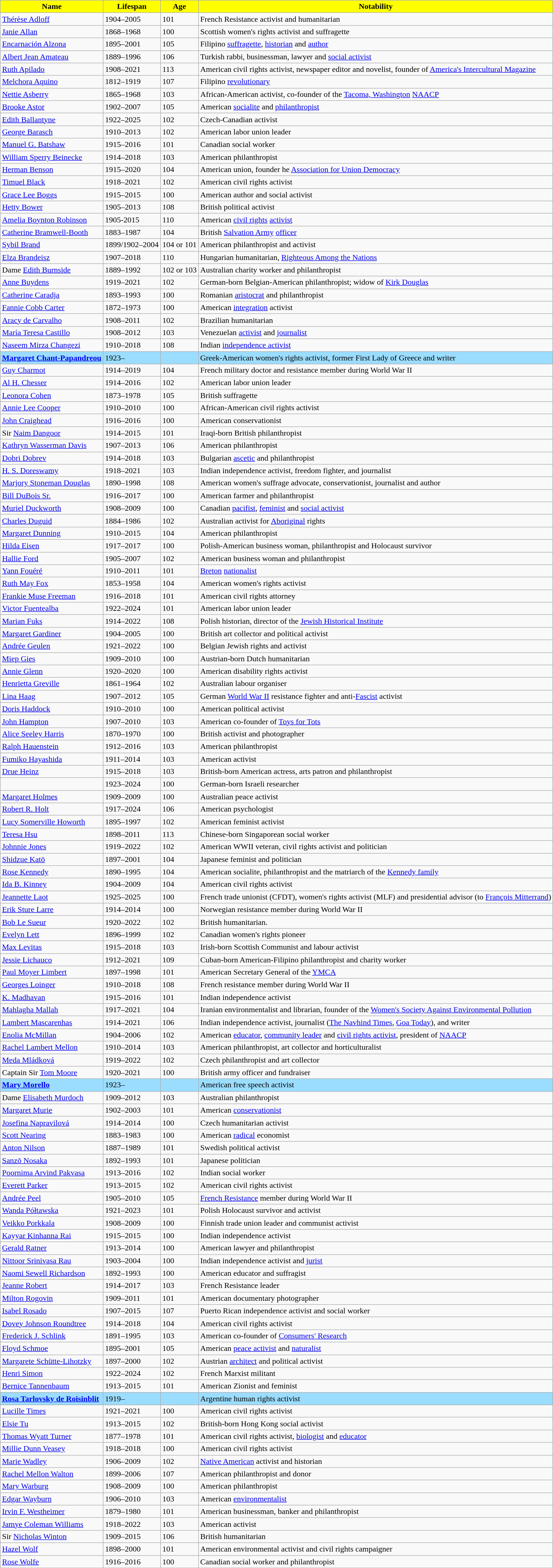<table class="wikitable sortable">
<tr>
<th style="background-color:yellow;">Name</th>
<th style="background-color:yellow;">Lifespan</th>
<th style="background-color:yellow;">Age</th>
<th style="background-color:yellow;">Notability</th>
</tr>
<tr>
<td><a href='#'>Thérèse Adloff</a></td>
<td>1904–2005</td>
<td>101</td>
<td>French Resistance activist and humanitarian</td>
</tr>
<tr>
<td><a href='#'>Janie Allan</a></td>
<td>1868–1968</td>
<td>100</td>
<td>Scottish women's rights activist and suffragette </td>
</tr>
<tr>
<td><a href='#'>Encarnación Alzona</a></td>
<td>1895–2001</td>
<td>105</td>
<td>Filipino <a href='#'>suffragette</a>, <a href='#'>historian</a> and <a href='#'>author</a></td>
</tr>
<tr>
<td><a href='#'>Albert Jean Amateau</a></td>
<td>1889–1996</td>
<td>106</td>
<td>Turkish rabbi, businessman, lawyer and <a href='#'>social activist</a></td>
</tr>
<tr>
<td><a href='#'>Ruth Apilado</a></td>
<td>1908–2021</td>
<td>113</td>
<td>American civil rights activist, newspaper editor and novelist, founder of <a href='#'>America's Intercultural Magazine</a></td>
</tr>
<tr>
<td><a href='#'>Melchora Aquino</a></td>
<td>1812–1919</td>
<td>107</td>
<td>Filipino <a href='#'>revolutionary</a></td>
</tr>
<tr>
<td><a href='#'>Nettie Asberry</a></td>
<td>1865–1968</td>
<td>103</td>
<td>African-American activist, co-founder of the <a href='#'>Tacoma, Washington</a> <a href='#'>NAACP</a></td>
</tr>
<tr>
<td><a href='#'>Brooke Astor</a></td>
<td>1902–2007</td>
<td>105</td>
<td>American <a href='#'>socialite</a> and <a href='#'>philanthropist</a></td>
</tr>
<tr>
<td><a href='#'>Edith Ballantyne</a></td>
<td>1922–2025</td>
<td>102</td>
<td>Czech-Canadian activist</td>
</tr>
<tr>
<td><a href='#'>George Barasch</a></td>
<td>1910–2013</td>
<td>102</td>
<td>American labor union leader</td>
</tr>
<tr>
<td><a href='#'>Manuel G. Batshaw</a></td>
<td>1915–2016</td>
<td>101</td>
<td>Canadian social worker</td>
</tr>
<tr>
<td><a href='#'>William Sperry Beinecke</a></td>
<td>1914–2018</td>
<td>103</td>
<td>American philanthropist</td>
</tr>
<tr>
<td><a href='#'>Herman Benson</a></td>
<td>1915–2020</td>
<td>104</td>
<td>American union, founder he <a href='#'>Association for Union Democracy</a></td>
</tr>
<tr>
<td><a href='#'>Timuel Black</a></td>
<td>1918–2021</td>
<td>102</td>
<td>American civil rights activist</td>
</tr>
<tr>
<td><a href='#'>Grace Lee Boggs</a></td>
<td>1915–2015</td>
<td>100</td>
<td>American author and social activist</td>
</tr>
<tr>
<td><a href='#'>Hetty Bower</a></td>
<td>1905–2013</td>
<td>108</td>
<td>British political activist</td>
</tr>
<tr>
<td><a href='#'>Amelia Boynton Robinson</a></td>
<td>1905-2015</td>
<td>110</td>
<td>American <a href='#'>civil rights</a> <a href='#'>activist</a></td>
</tr>
<tr>
<td><a href='#'>Catherine Bramwell-Booth</a></td>
<td>1883–1987</td>
<td>104</td>
<td>British <a href='#'>Salvation Army</a> <a href='#'>officer</a></td>
</tr>
<tr>
<td><a href='#'>Sybil Brand</a></td>
<td>1899/1902–2004</td>
<td>104 or 101</td>
<td>American philanthropist and activist</td>
</tr>
<tr>
<td><a href='#'>Elza Brandeisz</a></td>
<td>1907–2018</td>
<td>110</td>
<td>Hungarian humanitarian, <a href='#'>Righteous Among the Nations</a></td>
</tr>
<tr>
<td> Dame <a href='#'>Edith Burnside</a></td>
<td>1889–1992</td>
<td>102 or 103</td>
<td>Australian charity worker and philanthropist</td>
</tr>
<tr>
<td> <a href='#'>Anne Buydens</a></td>
<td>1919–2021</td>
<td>102</td>
<td>German-born Belgian-American philanthropist; widow of <a href='#'>Kirk Douglas</a></td>
</tr>
<tr>
<td><a href='#'>Catherine Caradja</a></td>
<td>1893–1993</td>
<td>100</td>
<td>Romanian <a href='#'>aristocrat</a> and philanthropist</td>
</tr>
<tr>
<td><a href='#'>Fannie Cobb Carter</a></td>
<td>1872–1973</td>
<td>100</td>
<td>American <a href='#'>integration</a> activist</td>
</tr>
<tr>
<td><a href='#'>Aracy de Carvalho</a></td>
<td>1908–2011</td>
<td>102</td>
<td>Brazilian humanitarian</td>
</tr>
<tr>
<td><a href='#'>María Teresa Castillo</a></td>
<td>1908–2012</td>
<td>103</td>
<td>Venezuelan <a href='#'>activist</a> and <a href='#'>journalist</a></td>
</tr>
<tr>
<td><a href='#'>Naseem Mirza Changezi</a></td>
<td>1910–2018</td>
<td>108</td>
<td>Indian <a href='#'>independence activist</a></td>
</tr>
<tr style="background-color: #9BDDFF">
<td><strong><a href='#'>Margaret Chant-Papandreou</a></strong></td>
<td>1923–</td>
<td></td>
<td>Greek-American women's rights activist, former First Lady of Greece and writer</td>
</tr>
<tr>
<td><a href='#'>Guy Charmot</a></td>
<td>1914–2019</td>
<td>104</td>
<td>French military doctor and resistance member during World War II</td>
</tr>
<tr>
<td><a href='#'>Al H. Chesser</a></td>
<td>1914–2016</td>
<td>102</td>
<td>American labor union leader</td>
</tr>
<tr>
<td><a href='#'>Leonora Cohen</a></td>
<td>1873–1978</td>
<td>105</td>
<td>British suffragette</td>
</tr>
<tr>
<td><a href='#'>Annie Lee Cooper</a></td>
<td>1910–2010</td>
<td>100</td>
<td>African-American civil rights activist</td>
</tr>
<tr>
<td><a href='#'>John Craighead</a></td>
<td>1916–2016</td>
<td>100</td>
<td>American conservationist</td>
</tr>
<tr>
<td> Sir <a href='#'>Naim Dangoor</a></td>
<td>1914–2015</td>
<td>101</td>
<td>Iraqi-born British philanthropist</td>
</tr>
<tr>
<td><a href='#'>Kathryn Wasserman Davis</a></td>
<td>1907–2013</td>
<td>106</td>
<td>American philanthropist</td>
</tr>
<tr>
<td><a href='#'>Dobri Dobrev</a></td>
<td>1914–2018</td>
<td>103</td>
<td>Bulgarian <a href='#'>ascetic</a> and philanthropist</td>
</tr>
<tr>
<td><a href='#'>H. S. Doreswamy</a></td>
<td>1918–2021</td>
<td>103</td>
<td>Indian independence activist, freedom fighter, and journalist</td>
</tr>
<tr>
<td><a href='#'>Marjory Stoneman Douglas</a></td>
<td>1890–1998</td>
<td>108</td>
<td>American women's suffrage advocate, conservationist, journalist and author</td>
</tr>
<tr>
<td><a href='#'>Bill DuBois Sr.</a></td>
<td>1916–2017</td>
<td>100</td>
<td>American farmer and philanthropist</td>
</tr>
<tr>
<td><a href='#'>Muriel Duckworth</a></td>
<td>1908–2009</td>
<td>100</td>
<td>Canadian <a href='#'>pacifist</a>, <a href='#'>feminist</a> and <a href='#'>social activist</a></td>
</tr>
<tr>
<td><a href='#'>Charles Duguid</a></td>
<td>1884–1986</td>
<td>102</td>
<td>Australian activist for <a href='#'>Aboriginal</a> rights</td>
</tr>
<tr>
<td><a href='#'>Margaret Dunning</a></td>
<td>1910–2015</td>
<td>104</td>
<td>American philanthropist</td>
</tr>
<tr>
<td><a href='#'>Hilda Eisen</a></td>
<td>1917–2017</td>
<td>100</td>
<td>Polish-American business woman, philanthropist and Holocaust survivor</td>
</tr>
<tr>
<td><a href='#'>Hallie Ford</a></td>
<td>1905–2007</td>
<td>102</td>
<td>American business woman and philanthropist</td>
</tr>
<tr>
<td><a href='#'>Yann Fouéré</a></td>
<td>1910–2011</td>
<td>101</td>
<td><a href='#'>Breton</a> <a href='#'>nationalist</a></td>
</tr>
<tr>
<td><a href='#'>Ruth May Fox</a></td>
<td>1853–1958</td>
<td>104</td>
<td>American women's rights activist</td>
</tr>
<tr>
<td><a href='#'>Frankie Muse Freeman</a></td>
<td>1916–2018</td>
<td>101</td>
<td>American civil rights attorney</td>
</tr>
<tr>
<td><a href='#'>Victor Fuentealba</a></td>
<td>1922–2024</td>
<td>101</td>
<td>American labor union leader</td>
</tr>
<tr>
<td><a href='#'>Marian Fuks</a></td>
<td>1914–2022</td>
<td>108</td>
<td>Polish historian, director of the <a href='#'>Jewish Historical Institute</a></td>
</tr>
<tr>
<td><a href='#'>Margaret Gardiner</a></td>
<td>1904–2005</td>
<td>100</td>
<td>British art collector and political activist</td>
</tr>
<tr>
<td><a href='#'>Andrée Geulen</a></td>
<td>1921–2022</td>
<td>100</td>
<td>Belgian Jewish rights and activist</td>
</tr>
<tr>
<td><a href='#'>Miep Gies</a></td>
<td>1909–2010</td>
<td>100</td>
<td>Austrian-born Dutch humanitarian</td>
</tr>
<tr>
<td><a href='#'>Annie Glenn</a></td>
<td>1920–2020</td>
<td>100</td>
<td>American disability rights activist</td>
</tr>
<tr>
<td><a href='#'>Henrietta Greville</a></td>
<td>1861–1964</td>
<td>102</td>
<td>Australian labour organiser</td>
</tr>
<tr>
<td><a href='#'>Lina Haag</a></td>
<td>1907–2012</td>
<td>105</td>
<td>German <a href='#'>World War II</a> resistance fighter and anti-<a href='#'>Fascist</a> activist</td>
</tr>
<tr>
<td><a href='#'>Doris Haddock</a></td>
<td>1910–2010</td>
<td>100</td>
<td>American political activist</td>
</tr>
<tr>
<td><a href='#'>John Hampton</a></td>
<td>1907–2010</td>
<td>103</td>
<td>American co-founder of <a href='#'>Toys for Tots</a></td>
</tr>
<tr>
<td><a href='#'>Alice Seeley Harris</a></td>
<td>1870–1970</td>
<td>100</td>
<td>British activist and photographer</td>
</tr>
<tr>
<td><a href='#'>Ralph Hauenstein</a></td>
<td>1912–2016</td>
<td>103</td>
<td>American philanthropist</td>
</tr>
<tr>
<td><a href='#'>Fumiko Hayashida</a></td>
<td>1911–2014</td>
<td>103</td>
<td>American activist</td>
</tr>
<tr>
<td><a href='#'>Drue Heinz</a></td>
<td>1915–2018</td>
<td>103</td>
<td>British-born American actress, arts patron and philanthropist</td>
</tr>
<tr>
<td></td>
<td>1923–2024</td>
<td>100</td>
<td>German-born Israeli researcher</td>
</tr>
<tr>
<td><a href='#'>Margaret Holmes</a></td>
<td>1909–2009</td>
<td>100</td>
<td>Australian peace activist</td>
</tr>
<tr>
<td><a href='#'>Robert R. Holt</a></td>
<td>1917–2024</td>
<td>106</td>
<td>American psychologist</td>
</tr>
<tr>
<td><a href='#'>Lucy Somerville Howorth</a></td>
<td>1895–1997</td>
<td>102</td>
<td>American feminist activist</td>
</tr>
<tr>
<td><a href='#'>Teresa Hsu</a></td>
<td>1898–2011</td>
<td>113</td>
<td>Chinese-born Singaporean social worker</td>
</tr>
<tr>
<td><a href='#'>Johnnie Jones</a></td>
<td>1919–2022</td>
<td>102</td>
<td>American WWII veteran, civil rights activist and politician</td>
</tr>
<tr>
<td><a href='#'>Shidzue Katō</a></td>
<td>1897–2001</td>
<td>104</td>
<td>Japanese feminist and politician</td>
</tr>
<tr>
<td><a href='#'>Rose Kennedy</a></td>
<td>1890–1995</td>
<td>104</td>
<td>American socialite, philanthropist and the matriarch of the <a href='#'>Kennedy family</a></td>
</tr>
<tr>
<td><a href='#'>Ida B. Kinney</a></td>
<td>1904–2009</td>
<td>104</td>
<td>American civil rights activist</td>
</tr>
<tr>
<td><a href='#'>Jeannette Laot</a></td>
<td>1925–2025</td>
<td>100</td>
<td>French trade unionist (CFDT), women's rights activist (MLF) and presidential advisor (to <a href='#'>François Mitterrand</a>)</td>
</tr>
<tr>
<td> <a href='#'>Erik Sture Larre</a></td>
<td>1914–2014</td>
<td>100</td>
<td>Norwegian resistance member during World War II</td>
</tr>
<tr>
<td><a href='#'>Bob Le Sueur</a></td>
<td>1920–2022</td>
<td>102</td>
<td>British humanitarian.</td>
</tr>
<tr>
<td><a href='#'>Evelyn Lett</a></td>
<td>1896–1999</td>
<td>102</td>
<td>Canadian women's rights pioneer</td>
</tr>
<tr>
<td><a href='#'>Max Levitas</a></td>
<td>1915–2018</td>
<td>103</td>
<td>Irish-born Scottish Communist and labour activist</td>
</tr>
<tr>
<td><a href='#'>Jessie Lichauco</a></td>
<td>1912–2021</td>
<td>109</td>
<td>Cuban-born American-Filipino philanthropist and charity worker</td>
</tr>
<tr>
<td><a href='#'>Paul Moyer Limbert</a></td>
<td>1897–1998</td>
<td>101</td>
<td>American Secretary General of the <a href='#'>YMCA</a></td>
</tr>
<tr>
<td><a href='#'>Georges Loinger</a></td>
<td>1910–2018</td>
<td>108</td>
<td>French resistance member during World War II</td>
</tr>
<tr>
<td><a href='#'>K. Madhavan</a></td>
<td>1915–2016</td>
<td>101</td>
<td>Indian independence activist</td>
</tr>
<tr>
<td><a href='#'>Mahlagha Mallah</a></td>
<td>1917–2021</td>
<td>104</td>
<td>Iranian environmentalist and librarian, founder of the <a href='#'>Women's Society Against Environmental Pollution</a></td>
</tr>
<tr>
<td><a href='#'>Lambert Mascarenhas</a></td>
<td>1914–2021</td>
<td>106</td>
<td>Indian independence activist, journalist (<a href='#'>The Navhind Times</a>, <a href='#'>Goa Today</a>), and writer</td>
</tr>
<tr>
<td><a href='#'>Enolia McMillan</a></td>
<td>1904–2006</td>
<td>102</td>
<td>American <a href='#'>educator</a>, <a href='#'>community leader</a> and <a href='#'>civil rights activist</a>, president of <a href='#'>NAACP</a></td>
</tr>
<tr>
<td><a href='#'>Rachel Lambert Mellon</a></td>
<td>1910–2014</td>
<td>103</td>
<td>American philanthropist, art collector and horticulturalist</td>
</tr>
<tr>
<td><a href='#'>Meda Mládková</a></td>
<td>1919–2022</td>
<td>102</td>
<td>Czech philanthropist and art collector</td>
</tr>
<tr>
<td> Captain Sir <a href='#'>Tom Moore</a></td>
<td>1920–2021</td>
<td>100</td>
<td>British army officer and fundraiser</td>
</tr>
<tr style="background-color: #9BDDFF">
<td><strong><a href='#'>Mary Morello</a></strong></td>
<td>1923–</td>
<td></td>
<td>American free speech activist</td>
</tr>
<tr>
<td> Dame <a href='#'>Elisabeth Murdoch</a></td>
<td>1909–2012</td>
<td>103</td>
<td>Australian philanthropist</td>
</tr>
<tr>
<td><a href='#'>Margaret Murie</a></td>
<td>1902–2003</td>
<td>101</td>
<td>American <a href='#'>conservationist</a></td>
</tr>
<tr>
<td><a href='#'>Josefina Napravilová</a></td>
<td>1914–2014</td>
<td>100</td>
<td>Czech humanitarian activist</td>
</tr>
<tr>
<td><a href='#'>Scott Nearing</a></td>
<td>1883–1983</td>
<td>100</td>
<td>American <a href='#'>radical</a> economist</td>
</tr>
<tr>
<td><a href='#'>Anton Nilson</a></td>
<td>1887–1989</td>
<td>101</td>
<td>Swedish political activist</td>
</tr>
<tr>
<td><a href='#'>Sanzō Nosaka</a></td>
<td>1892–1993</td>
<td>101</td>
<td>Japanese politician</td>
</tr>
<tr>
<td><a href='#'>Poornima Arvind Pakvasa</a></td>
<td>1913–2016</td>
<td>102</td>
<td>Indian social worker</td>
</tr>
<tr>
<td><a href='#'>Everett Parker</a></td>
<td>1913–2015</td>
<td>102</td>
<td>American civil rights activist</td>
</tr>
<tr>
<td><a href='#'>Andrée Peel</a></td>
<td>1905–2010</td>
<td>105</td>
<td><a href='#'>French Resistance</a> member during World War II</td>
</tr>
<tr>
<td><a href='#'>Wanda Półtawska</a></td>
<td>1921–2023</td>
<td>101</td>
<td>Polish Holocaust survivor and activist</td>
</tr>
<tr>
<td><a href='#'>Veikko Porkkala</a></td>
<td>1908–2009</td>
<td>100</td>
<td>Finnish trade union leader and communist activist</td>
</tr>
<tr>
<td><a href='#'>Kayyar Kinhanna Rai</a></td>
<td>1915–2015</td>
<td>100</td>
<td>Indian independence activist</td>
</tr>
<tr>
<td><a href='#'>Gerald Ratner</a></td>
<td>1913–2014</td>
<td>100</td>
<td>American lawyer and philanthropist</td>
</tr>
<tr>
<td><a href='#'>Nittoor Srinivasa Rau</a></td>
<td>1903–2004</td>
<td>100</td>
<td>Indian independence activist and <a href='#'>jurist</a></td>
</tr>
<tr>
<td><a href='#'>Naomi Sewell Richardson</a></td>
<td>1892–1993</td>
<td>100</td>
<td>American educator and suffragist</td>
</tr>
<tr>
<td><a href='#'>Jeanne Robert</a></td>
<td>1914–2017</td>
<td>103</td>
<td>French Resistance leader</td>
</tr>
<tr>
<td><a href='#'>Milton Rogovin</a></td>
<td>1909–2011</td>
<td>101</td>
<td>American documentary photographer</td>
</tr>
<tr>
<td><a href='#'>Isabel Rosado</a></td>
<td>1907–2015</td>
<td>107</td>
<td>Puerto Rican independence activist and social worker</td>
</tr>
<tr>
<td><a href='#'>Dovey Johnson Roundtree</a></td>
<td>1914–2018</td>
<td>104</td>
<td>American civil rights activist</td>
</tr>
<tr>
<td><a href='#'>Frederick J. Schlink</a></td>
<td>1891–1995</td>
<td>103</td>
<td>American co-founder of <a href='#'>Consumers' Research</a></td>
</tr>
<tr>
<td><a href='#'>Floyd Schmoe</a></td>
<td>1895–2001</td>
<td>105</td>
<td>American <a href='#'>peace activist</a> and <a href='#'>naturalist</a></td>
</tr>
<tr>
<td><a href='#'>Margarete Schütte-Lihotzky</a></td>
<td>1897–2000</td>
<td>102</td>
<td>Austrian <a href='#'>architect</a> and political activist</td>
</tr>
<tr>
<td><a href='#'>Henri Simon</a></td>
<td>1922–2024</td>
<td>102</td>
<td>French Marxist militant</td>
</tr>
<tr>
<td><a href='#'>Bernice Tannenbaum</a></td>
<td>1913–2015</td>
<td>101</td>
<td>American Zionist and feminist</td>
</tr>
<tr style="background-color: #9BDDFF">
<td><strong><a href='#'>Rosa Tarlovsky de Roisinblit</a></strong></td>
<td>1919–</td>
<td></td>
<td>Argentine human rights activist</td>
</tr>
<tr>
<td><a href='#'>Lucille Times</a></td>
<td>1921–2021</td>
<td>100</td>
<td>American civil rights activist</td>
</tr>
<tr>
<td><a href='#'>Elsie Tu</a></td>
<td>1913–2015</td>
<td>102</td>
<td>British-born Hong Kong social activist</td>
</tr>
<tr>
<td><a href='#'>Thomas Wyatt Turner</a></td>
<td>1877–1978</td>
<td>101</td>
<td>American civil rights activist, <a href='#'>biologist</a> and <a href='#'>educator</a></td>
</tr>
<tr>
<td><a href='#'>Millie Dunn Veasey</a></td>
<td>1918–2018</td>
<td>100</td>
<td>American civil rights activist</td>
</tr>
<tr>
<td><a href='#'>Marie Wadley</a></td>
<td>1906–2009</td>
<td>102</td>
<td><a href='#'>Native American</a> activist and historian</td>
</tr>
<tr>
<td><a href='#'>Rachel Mellon Walton</a></td>
<td>1899–2006</td>
<td>107</td>
<td>American philanthropist and donor</td>
</tr>
<tr>
<td><a href='#'>Mary Warburg</a></td>
<td>1908–2009</td>
<td>100</td>
<td>American philanthropist</td>
</tr>
<tr>
<td><a href='#'>Edgar Wayburn</a></td>
<td>1906–2010</td>
<td>103</td>
<td>American <a href='#'>environmentalist</a></td>
</tr>
<tr>
<td><a href='#'>Irvin F. Westheimer</a></td>
<td>1879–1980</td>
<td>101</td>
<td>American businessman, banker and philanthropist</td>
</tr>
<tr>
<td><a href='#'>Jamye Coleman Williams</a></td>
<td>1918–2022</td>
<td>103</td>
<td>American activist</td>
</tr>
<tr>
<td>Sir <a href='#'>Nicholas Winton</a></td>
<td>1909–2015</td>
<td>106</td>
<td>British humanitarian</td>
</tr>
<tr>
<td><a href='#'>Hazel Wolf</a></td>
<td>1898–2000</td>
<td>101</td>
<td>American environmental activist and civil rights campaigner</td>
</tr>
<tr>
<td><a href='#'>Rose Wolfe</a></td>
<td>1916–2016</td>
<td>100</td>
<td>Canadian social worker and philanthropist</td>
</tr>
</table>
